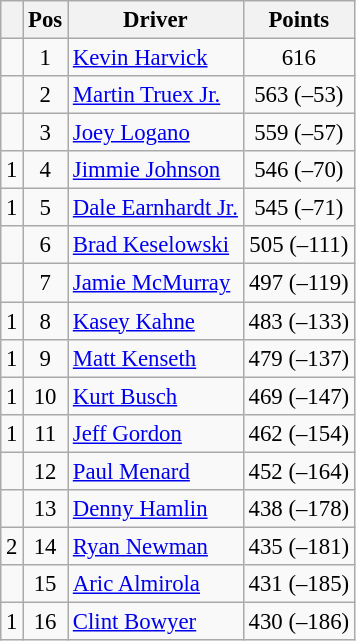<table class="wikitable" style="font-size: 95%;">
<tr>
<th></th>
<th>Pos</th>
<th>Driver</th>
<th>Points</th>
</tr>
<tr>
<td align="left"></td>
<td style="text-align:center;">1</td>
<td><a href='#'>Kevin Harvick</a></td>
<td style="text-align:center;">616</td>
</tr>
<tr>
<td align="left"></td>
<td style="text-align:center;">2</td>
<td><a href='#'>Martin Truex Jr.</a></td>
<td style="text-align:center;">563 (–53)</td>
</tr>
<tr>
<td align="left"></td>
<td style="text-align:center;">3</td>
<td><a href='#'>Joey Logano</a></td>
<td style="text-align:center;">559 (–57)</td>
</tr>
<tr>
<td align="left"> 1</td>
<td style="text-align:center;">4</td>
<td><a href='#'>Jimmie Johnson</a></td>
<td style="text-align:center;">546 (–70)</td>
</tr>
<tr>
<td align="left"> 1</td>
<td style="text-align:center;">5</td>
<td><a href='#'>Dale Earnhardt Jr.</a></td>
<td style="text-align:center;">545 (–71)</td>
</tr>
<tr>
<td align="left"></td>
<td style="text-align:center;">6</td>
<td><a href='#'>Brad Keselowski</a></td>
<td style="text-align:center;">505 (–111)</td>
</tr>
<tr>
<td align="left"></td>
<td style="text-align:center;">7</td>
<td><a href='#'>Jamie McMurray</a></td>
<td style="text-align:center;">497 (–119)</td>
</tr>
<tr>
<td align="left"> 1</td>
<td style="text-align:center;">8</td>
<td><a href='#'>Kasey Kahne</a></td>
<td style="text-align:center;">483 (–133)</td>
</tr>
<tr>
<td align="left"> 1</td>
<td style="text-align:center;">9</td>
<td><a href='#'>Matt Kenseth</a></td>
<td style="text-align:center;">479 (–137)</td>
</tr>
<tr>
<td align="left"> 1</td>
<td style="text-align:center;">10</td>
<td><a href='#'>Kurt Busch</a></td>
<td style="text-align:center;">469 (–147)</td>
</tr>
<tr>
<td align="left"> 1</td>
<td style="text-align:center;">11</td>
<td><a href='#'>Jeff Gordon</a></td>
<td style="text-align:center;">462 (–154)</td>
</tr>
<tr>
<td align="left"></td>
<td style="text-align:center;">12</td>
<td><a href='#'>Paul Menard</a></td>
<td style="text-align:center;">452 (–164)</td>
</tr>
<tr>
<td align="left"></td>
<td style="text-align:center;">13</td>
<td><a href='#'>Denny Hamlin</a></td>
<td style="text-align:center;">438 (–178)</td>
</tr>
<tr>
<td align="left"> 2</td>
<td style="text-align:center;">14</td>
<td><a href='#'>Ryan Newman</a></td>
<td style="text-align:center;">435 (–181)</td>
</tr>
<tr>
<td align="left"></td>
<td style="text-align:center;">15</td>
<td><a href='#'>Aric Almirola</a></td>
<td style="text-align:center;">431 (–185)</td>
</tr>
<tr>
<td align="left"> 1</td>
<td style="text-align:center;">16</td>
<td><a href='#'>Clint Bowyer</a></td>
<td style="text-align:center;">430 (–186)</td>
</tr>
</table>
